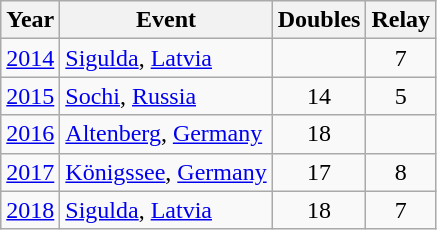<table class="wikitable sortable" style="text-align:center;">
<tr>
<th>Year</th>
<th>Event</th>
<th>Doubles</th>
<th>Relay</th>
</tr>
<tr>
<td><a href='#'>2014</a></td>
<td style="text-align:left;"> <a href='#'>Sigulda</a>, <a href='#'>Latvia</a></td>
<td></td>
<td>7</td>
</tr>
<tr>
<td><a href='#'>2015</a></td>
<td style="text-align:left;"> <a href='#'>Sochi</a>, <a href='#'>Russia</a></td>
<td>14</td>
<td>5</td>
</tr>
<tr>
<td><a href='#'>2016</a></td>
<td style="text-align:left;"> <a href='#'>Altenberg</a>, <a href='#'>Germany</a></td>
<td>18</td>
<td></td>
</tr>
<tr>
<td><a href='#'>2017</a></td>
<td style="text-align:left;"> <a href='#'>Königssee</a>, <a href='#'>Germany</a></td>
<td>17</td>
<td>8</td>
</tr>
<tr>
<td><a href='#'>2018</a></td>
<td style="text-align:left;"> <a href='#'>Sigulda</a>, <a href='#'>Latvia</a></td>
<td>18</td>
<td>7</td>
</tr>
</table>
